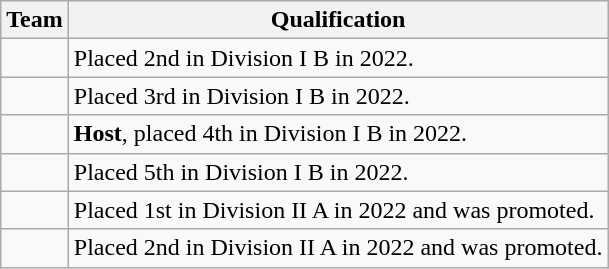<table class="wikitable">
<tr>
<th>Team</th>
<th>Qualification</th>
</tr>
<tr>
<td></td>
<td>Placed 2nd in Division I B in 2022.</td>
</tr>
<tr>
<td></td>
<td>Placed 3rd in Division I B in 2022.</td>
</tr>
<tr>
<td></td>
<td><strong>Host</strong>, placed 4th in Division I B in 2022.</td>
</tr>
<tr>
<td></td>
<td>Placed 5th in Division I B in 2022.</td>
</tr>
<tr>
<td></td>
<td>Placed 1st in Division II A in 2022 and was promoted.</td>
</tr>
<tr>
<td></td>
<td>Placed 2nd in Division II A in 2022 and was promoted.</td>
</tr>
</table>
